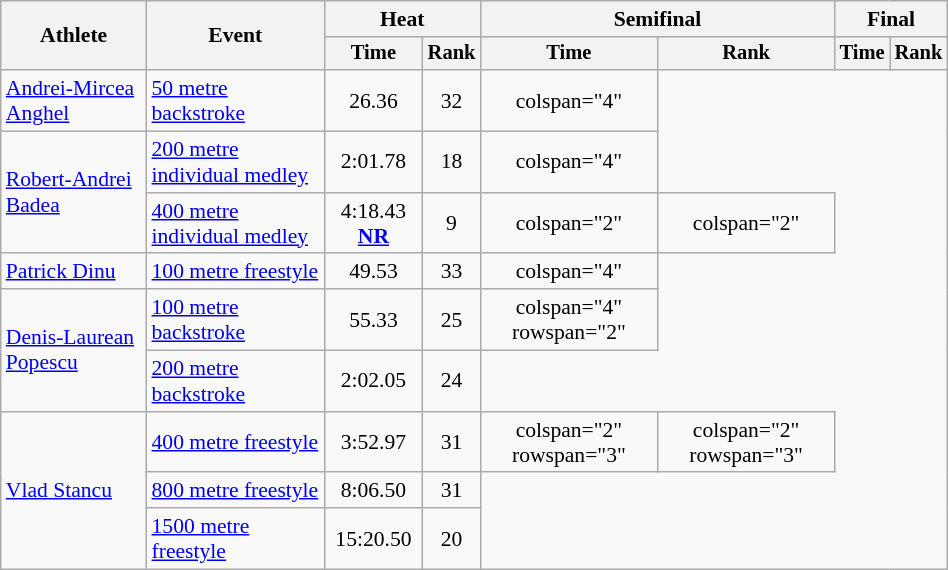<table class="wikitable" style="text-align:center; font-size:90%; width:50%;">
<tr>
<th rowspan="2">Athlete</th>
<th rowspan="2">Event</th>
<th colspan="2">Heat</th>
<th colspan="2">Semifinal</th>
<th colspan="2">Final</th>
</tr>
<tr style="font-size:95%">
<th>Time</th>
<th>Rank</th>
<th>Time</th>
<th>Rank</th>
<th>Time</th>
<th>Rank</th>
</tr>
<tr align=center>
<td align=left><a href='#'>Andrei-Mircea Anghel</a></td>
<td align=left><a href='#'>50 metre backstroke</a></td>
<td>26.36</td>
<td>32</td>
<td>colspan="4" </td>
</tr>
<tr align=center>
<td align=left rowspan="2"><a href='#'>Robert-Andrei Badea</a></td>
<td align=left><a href='#'>200 metre individual medley</a></td>
<td>2:01.78</td>
<td>18</td>
<td>colspan="4" </td>
</tr>
<tr align=center>
<td align=left><a href='#'>400 metre individual medley</a></td>
<td>4:18.43 <strong><a href='#'>NR</a></strong></td>
<td>9</td>
<td>colspan="2" </td>
<td>colspan="2" </td>
</tr>
<tr align=center>
<td align=left><a href='#'>Patrick Dinu</a></td>
<td align=left><a href='#'>100 metre freestyle</a></td>
<td>49.53</td>
<td>33</td>
<td>colspan="4" </td>
</tr>
<tr align=center>
<td align=left rowspan="2"><a href='#'>Denis-Laurean Popescu</a></td>
<td align=left><a href='#'>100 metre backstroke</a></td>
<td>55.33</td>
<td>25</td>
<td>colspan="4" rowspan="2"</td>
</tr>
<tr align=center>
<td align=left><a href='#'>200 metre backstroke</a></td>
<td>2:02.05</td>
<td>24</td>
</tr>
<tr align=center>
<td align=left rowspan="3"><a href='#'>Vlad Stancu</a></td>
<td align=left><a href='#'>400 metre freestyle</a></td>
<td>3:52.97</td>
<td>31</td>
<td>colspan="2" rowspan="3"</td>
<td>colspan="2" rowspan="3"</td>
</tr>
<tr align=center>
<td align=left><a href='#'>800 metre freestyle</a></td>
<td>8:06.50</td>
<td>31</td>
</tr>
<tr align=center>
<td align=left><a href='#'>1500 metre freestyle</a></td>
<td>15:20.50</td>
<td>20</td>
</tr>
</table>
